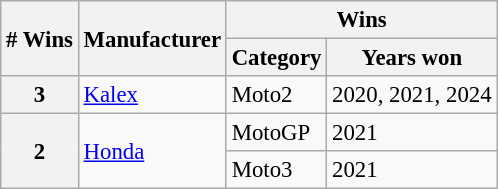<table class="wikitable" style="font-size: 95%;">
<tr>
<th rowspan=2># Wins</th>
<th rowspan=2>Manufacturer</th>
<th colspan=2>Wins</th>
</tr>
<tr>
<th>Category</th>
<th>Years won</th>
</tr>
<tr>
<th>3</th>
<td> <a href='#'>Kalex</a></td>
<td>Moto2</td>
<td>2020, 2021, 2024</td>
</tr>
<tr>
<th rowspan=2>2</th>
<td rowspan=2> <a href='#'>Honda</a></td>
<td>MotoGP</td>
<td>2021</td>
</tr>
<tr>
<td>Moto3</td>
<td>2021</td>
</tr>
</table>
